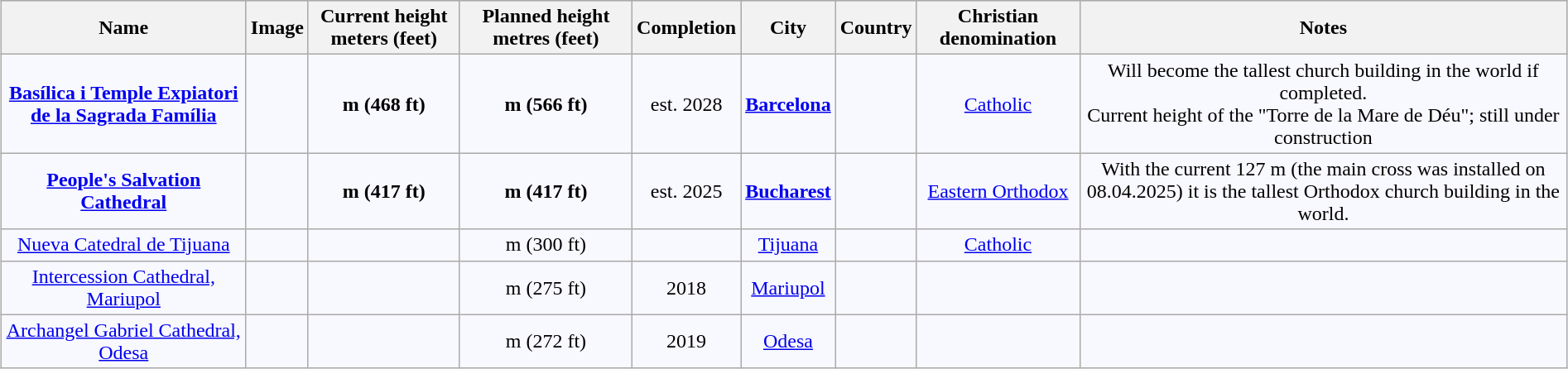<table class="wikitable sortable" style="margin:1px; border:1px solid #ccc;">
<tr style="vertical-align:center; text-align:center; background:#ccc;">
<th>Name</th>
<th>Image</th>
<th>Current height meters (feet)</th>
<th>Planned height metres (feet)</th>
<th>Completion</th>
<th>City</th>
<th>Country</th>
<th>Christian denomination</th>
<th class="unsortable">Notes</th>
</tr>
<tr style="vertical-align:center; text-align:center; background:#f8f8ff;">
<td><strong><a href='#'>Basílica i Temple Expiatori de la Sagrada Família</a></strong></td>
<td></td>
<td><strong> m (468 ft)</strong></td>
<td><strong> m (566 ft)</strong></td>
<td> est. 2028</td>
<td><strong><a href='#'>Barcelona</a></strong></td>
<td></td>
<td><a href='#'>Catholic</a></td>
<td>Will become the tallest church building in the world if completed.<br>Current height of the "Torre de la Mare de Déu"; still under construction</td>
</tr>
<tr style="vertical-align:center; text-align:center; background:#f8f8ff;">
<td><a href='#'><strong>People's Salvation Cathedral</strong></a></td>
<td></td>
<td><strong> m (417 ft)</strong></td>
<td><strong> m (417 ft)</strong> </td>
<td> est. 2025 </td>
<td><strong><a href='#'>Bucharest</a></strong></td>
<td></td>
<td><a href='#'>Eastern Orthodox</a></td>
<td>With the current 127 m (the main cross was installed on 08.04.2025) it is the tallest Orthodox church building in the world.</td>
</tr>
<tr style="vertical-align:center; text-align:center; background:#f8f8ff;">
<td><a href='#'>Nueva Catedral de Tijuana</a></td>
<td></td>
<td></td>
<td> m (300 ft)</td>
<td></td>
<td><a href='#'>Tijuana</a></td>
<td></td>
<td><a href='#'>Catholic</a></td>
<td></td>
</tr>
<tr style="vertical-align:center; text-align:center; background:#f8f8ff;">
<td><a href='#'>Intercession Cathedral, Mariupol</a></td>
<td></td>
<td></td>
<td> m (275 ft)</td>
<td> 2018</td>
<td><a href='#'>Mariupol</a></td>
<td></td>
<td></td>
<td></td>
</tr>
<tr style="vertical-align:center; text-align:center; background:#f8f8ff;">
<td><a href='#'>Archangel Gabriel Cathedral, Odesa</a></td>
<td></td>
<td></td>
<td> m (272 ft)</td>
<td> 2019</td>
<td><a href='#'>Odesa</a></td>
<td></td>
<td></td>
<td></td>
</tr>
</table>
